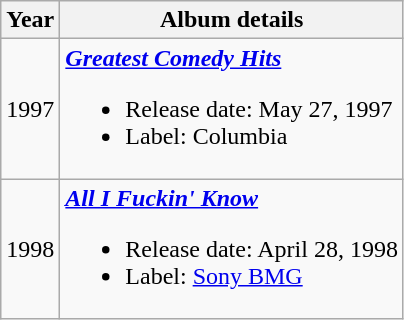<table class="wikitable">
<tr>
<th>Year</th>
<th>Album details</th>
</tr>
<tr>
<td>1997</td>
<td><strong><em><a href='#'>Greatest Comedy Hits</a></em></strong><br><ul><li>Release date: May 27, 1997</li><li>Label: Columbia</li></ul></td>
</tr>
<tr>
<td>1998</td>
<td><strong><em><a href='#'>All I Fuckin' Know</a></em></strong><br><ul><li>Release date: April 28, 1998</li><li>Label: <a href='#'>Sony BMG</a></li></ul></td>
</tr>
</table>
